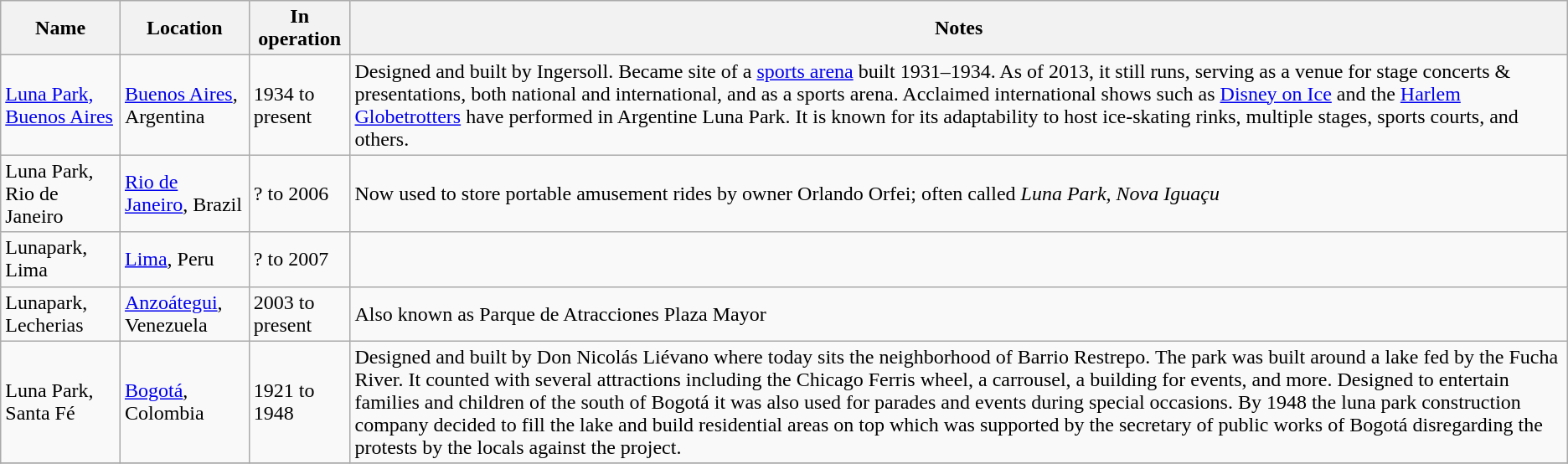<table class="wikitable">
<tr>
<th>Name</th>
<th>Location</th>
<th>In operation</th>
<th>Notes</th>
</tr>
<tr>
<td><a href='#'>Luna Park, Buenos Aires</a></td>
<td><a href='#'>Buenos Aires</a>, Argentina</td>
<td>1934 to present</td>
<td>Designed and built by Ingersoll. Became site of a <a href='#'>sports arena</a> built 1931–1934. As of 2013, it still runs, serving as a venue for stage concerts & presentations, both national and international, and as a sports arena. Acclaimed international shows such as <a href='#'>Disney on Ice</a> and the <a href='#'>Harlem Globetrotters</a> have performed in Argentine Luna Park. It is known for its adaptability to host ice-skating rinks, multiple stages, sports courts, and others.</td>
</tr>
<tr>
<td>Luna Park, Rio de Janeiro</td>
<td><a href='#'>Rio de Janeiro</a>, Brazil</td>
<td>? to 2006</td>
<td>Now used to store portable amusement rides by owner Orlando Orfei; often called <em>Luna Park, Nova Iguaçu</em></td>
</tr>
<tr>
<td>Lunapark, Lima</td>
<td><a href='#'>Lima</a>, Peru</td>
<td>? to 2007</td>
<td></td>
</tr>
<tr>
<td>Lunapark, Lecherias</td>
<td><a href='#'>Anzoátegui</a>, Venezuela</td>
<td>2003 to present</td>
<td>Also known as Parque de Atracciones Plaza Mayor</td>
</tr>
<tr>
<td>Luna Park, Santa Fé</td>
<td><a href='#'>Bogotá</a>, Colombia</td>
<td>1921 to 1948</td>
<td>Designed and built by Don Nicolás Liévano where today sits the neighborhood of Barrio Restrepo. The park was built around a lake fed by the Fucha River. It counted with several attractions including the Chicago Ferris wheel, a carrousel, a building for events, and more. Designed to entertain families and children of the south of Bogotá it was also used for parades and events during special occasions. By 1948 the luna park construction company decided to fill the lake and build residential areas on top which was supported by the secretary of public works of Bogotá disregarding the protests by the locals against the project.</td>
</tr>
<tr>
</tr>
</table>
